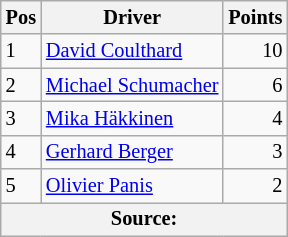<table class="wikitable" style="font-size: 85%;">
<tr>
<th>Pos</th>
<th>Driver</th>
<th>Points</th>
</tr>
<tr>
<td>1</td>
<td> <a href='#'>David Coulthard</a></td>
<td align="right">10</td>
</tr>
<tr>
<td>2</td>
<td> <a href='#'>Michael Schumacher</a></td>
<td align="right">6</td>
</tr>
<tr>
<td>3</td>
<td> <a href='#'>Mika Häkkinen</a></td>
<td align="right">4</td>
</tr>
<tr>
<td>4</td>
<td> <a href='#'>Gerhard Berger</a></td>
<td align="right">3</td>
</tr>
<tr>
<td>5</td>
<td> <a href='#'>Olivier Panis</a></td>
<td align="right">2</td>
</tr>
<tr>
<th colspan=3>Source:</th>
</tr>
</table>
